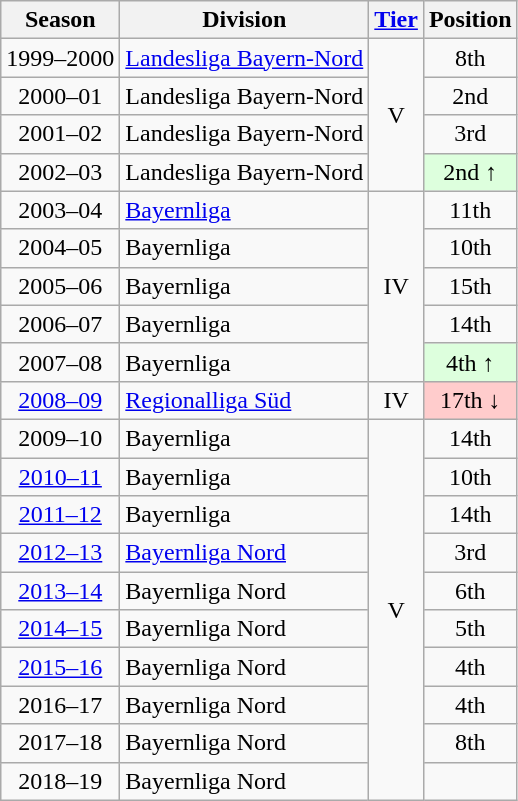<table class="wikitable">
<tr>
<th>Season</th>
<th>Division</th>
<th><a href='#'>Tier</a></th>
<th>Position</th>
</tr>
<tr align="center">
<td>1999–2000</td>
<td align="left"><a href='#'>Landesliga Bayern-Nord</a></td>
<td rowspan=4>V</td>
<td>8th</td>
</tr>
<tr align="center">
<td>2000–01</td>
<td align="left">Landesliga Bayern-Nord</td>
<td>2nd</td>
</tr>
<tr align="center">
<td>2001–02</td>
<td align="left">Landesliga Bayern-Nord</td>
<td>3rd</td>
</tr>
<tr align="center">
<td>2002–03</td>
<td align="left">Landesliga Bayern-Nord</td>
<td style="background:#ddffdd">2nd ↑</td>
</tr>
<tr align="center">
<td>2003–04</td>
<td align="left"><a href='#'>Bayernliga</a></td>
<td rowspan=5>IV</td>
<td>11th</td>
</tr>
<tr align="center">
<td>2004–05</td>
<td align="left">Bayernliga</td>
<td>10th</td>
</tr>
<tr align="center">
<td>2005–06</td>
<td align="left">Bayernliga</td>
<td>15th</td>
</tr>
<tr align="center">
<td>2006–07</td>
<td align="left">Bayernliga</td>
<td>14th</td>
</tr>
<tr align="center">
<td>2007–08</td>
<td align="left">Bayernliga</td>
<td style="background:#ddffdd">4th ↑</td>
</tr>
<tr align="center">
<td><a href='#'>2008–09</a></td>
<td align="left"><a href='#'>Regionalliga Süd</a></td>
<td>IV</td>
<td style="background:#ffcccc">17th ↓</td>
</tr>
<tr align="center">
<td>2009–10</td>
<td align="left">Bayernliga</td>
<td rowspan=10>V</td>
<td>14th</td>
</tr>
<tr align="center">
<td><a href='#'>2010–11</a></td>
<td align="left">Bayernliga</td>
<td>10th</td>
</tr>
<tr align="center">
<td><a href='#'>2011–12</a></td>
<td align="left">Bayernliga</td>
<td>14th</td>
</tr>
<tr align="center">
<td><a href='#'>2012–13</a></td>
<td align="left"><a href='#'>Bayernliga Nord</a></td>
<td>3rd</td>
</tr>
<tr align="center">
<td><a href='#'>2013–14</a></td>
<td align="left">Bayernliga Nord</td>
<td>6th</td>
</tr>
<tr align="center">
<td><a href='#'>2014–15</a></td>
<td align="left">Bayernliga Nord</td>
<td>5th</td>
</tr>
<tr align="center">
<td><a href='#'>2015–16</a></td>
<td align="left">Bayernliga Nord</td>
<td>4th</td>
</tr>
<tr align="center">
<td>2016–17</td>
<td align="left">Bayernliga Nord</td>
<td>4th</td>
</tr>
<tr align="center">
<td>2017–18</td>
<td align="left">Bayernliga Nord</td>
<td>8th</td>
</tr>
<tr align="center">
<td>2018–19</td>
<td align="left">Bayernliga Nord</td>
<td></td>
</tr>
</table>
